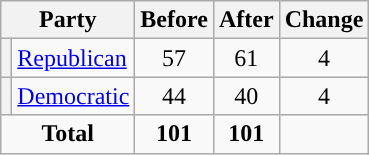<table class="wikitable" style="text-align:center;">
<tr>
<th colspan="2">Party</th>
<th>Before</th>
<th>After</th>
<th>Change</th>
</tr>
<tr>
<th style="background-color:"></th>
<td style="text-align:left;"><a href='#'>Republican</a></td>
<td>57</td>
<td>61</td>
<td> 4</td>
</tr>
<tr>
<th style="background-color:"></th>
<td style="text-align:left;"><a href='#'>Democratic</a></td>
<td>44</td>
<td>40</td>
<td> 4</td>
</tr>
<tr>
<td colspan="2"><strong>Total</strong></td>
<td><strong>101</strong></td>
<td><strong>101</strong></td>
<td></td>
</tr>
</table>
